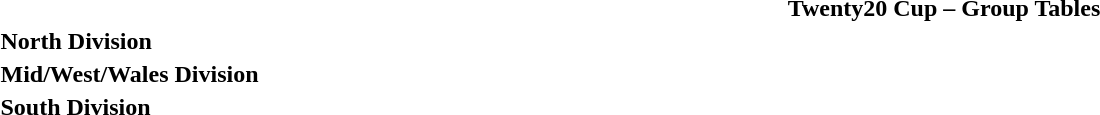<table class="toccolours collapsible collapsed" width=100%>
<tr>
<th colspan="1"><strong>Twenty20 Cup – Group Tables</strong></th>
</tr>
<tr>
<td colspan="1"><strong>North Division</strong><br>






</td>
</tr>
<tr>
<td colspan="1"><strong>Mid/West/Wales Division</strong><br>






</td>
</tr>
<tr>
<td colspan="1"><strong>South Division</strong><br>






</td>
</tr>
</table>
